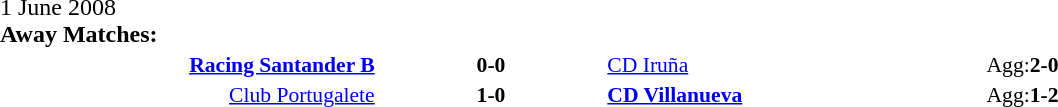<table width=100% cellspacing=1>
<tr>
<th width=20%></th>
<th width=12%></th>
<th width=20%></th>
<th></th>
</tr>
<tr>
<td>1 June 2008<br><strong>Away Matches:</strong></td>
</tr>
<tr style=font-size:90%>
<td align=right><strong><a href='#'>Racing Santander B</a></strong></td>
<td align=center><strong>0-0</strong></td>
<td><a href='#'>CD Iruña</a></td>
<td>Agg:<strong>2-0</strong></td>
</tr>
<tr style=font-size:90%>
<td align=right><a href='#'>Club Portugalete</a></td>
<td align=center><strong>1-0</strong></td>
<td><strong><a href='#'>CD Villanueva</a></strong></td>
<td>Agg:<strong>1-2</strong></td>
</tr>
</table>
